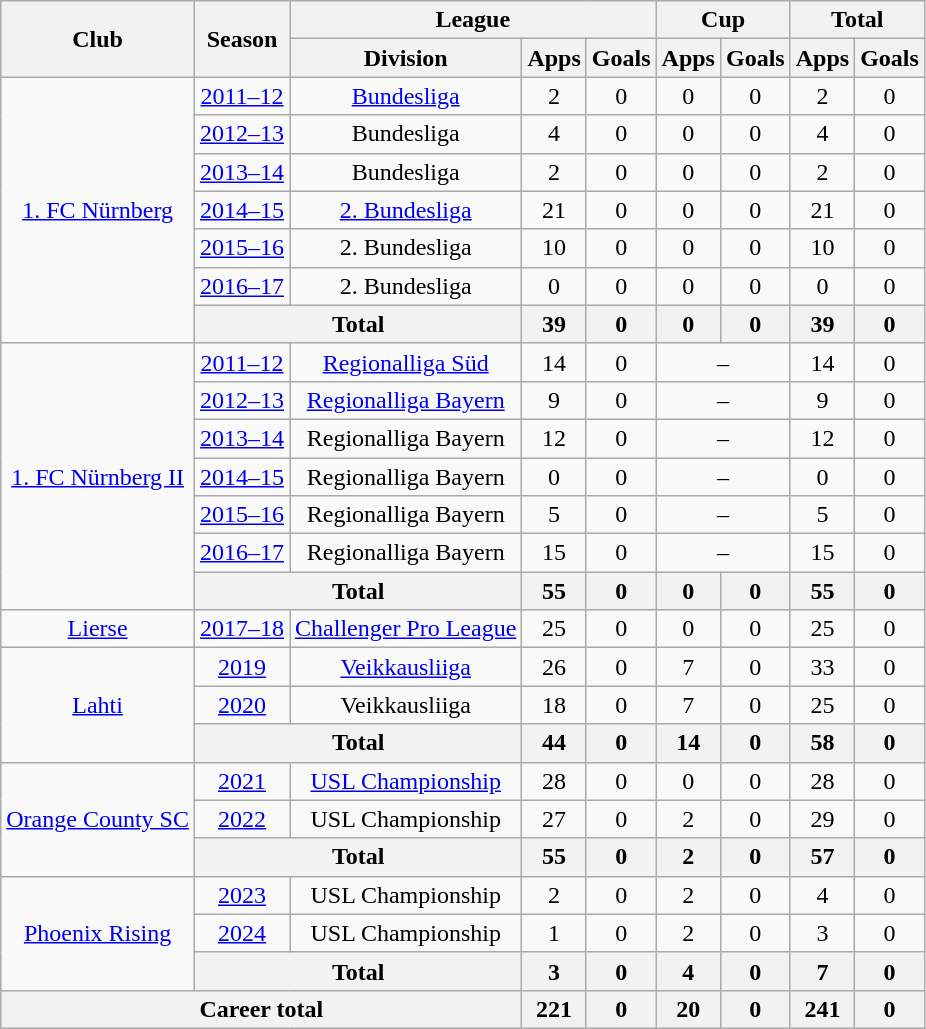<table class="wikitable" style="text-align:center">
<tr>
<th rowspan="2">Club</th>
<th rowspan="2">Season</th>
<th colspan="3">League</th>
<th colspan="2">Cup</th>
<th colspan="2">Total</th>
</tr>
<tr>
<th>Division</th>
<th>Apps</th>
<th>Goals</th>
<th>Apps</th>
<th>Goals</th>
<th>Apps</th>
<th>Goals</th>
</tr>
<tr>
<td rowspan=7><a href='#'>1. FC Nürnberg</a></td>
<td><a href='#'>2011–12</a></td>
<td><a href='#'>Bundesliga</a></td>
<td>2</td>
<td>0</td>
<td>0</td>
<td>0</td>
<td>2</td>
<td>0</td>
</tr>
<tr>
<td><a href='#'>2012–13</a></td>
<td>Bundesliga</td>
<td>4</td>
<td>0</td>
<td>0</td>
<td>0</td>
<td>4</td>
<td>0</td>
</tr>
<tr>
<td><a href='#'>2013–14</a></td>
<td>Bundesliga</td>
<td>2</td>
<td>0</td>
<td>0</td>
<td>0</td>
<td>2</td>
<td>0</td>
</tr>
<tr>
<td><a href='#'>2014–15</a></td>
<td><a href='#'>2. Bundesliga</a></td>
<td>21</td>
<td>0</td>
<td>0</td>
<td>0</td>
<td>21</td>
<td>0</td>
</tr>
<tr>
<td><a href='#'>2015–16</a></td>
<td>2. Bundesliga</td>
<td>10</td>
<td>0</td>
<td>0</td>
<td>0</td>
<td>10</td>
<td>0</td>
</tr>
<tr>
<td><a href='#'>2016–17</a></td>
<td>2. Bundesliga</td>
<td>0</td>
<td>0</td>
<td>0</td>
<td>0</td>
<td>0</td>
<td>0</td>
</tr>
<tr>
<th colspan=2>Total</th>
<th>39</th>
<th>0</th>
<th>0</th>
<th>0</th>
<th>39</th>
<th>0</th>
</tr>
<tr>
<td rowspan=7><a href='#'>1. FC Nürnberg II</a></td>
<td><a href='#'>2011–12</a></td>
<td><a href='#'>Regionalliga Süd</a></td>
<td>14</td>
<td>0</td>
<td colspan=2>–</td>
<td>14</td>
<td>0</td>
</tr>
<tr>
<td><a href='#'>2012–13</a></td>
<td><a href='#'>Regionalliga Bayern</a></td>
<td>9</td>
<td>0</td>
<td colspan=2>–</td>
<td>9</td>
<td>0</td>
</tr>
<tr>
<td><a href='#'>2013–14</a></td>
<td>Regionalliga Bayern</td>
<td>12</td>
<td>0</td>
<td colspan=2>–</td>
<td>12</td>
<td>0</td>
</tr>
<tr>
<td><a href='#'>2014–15</a></td>
<td>Regionalliga Bayern</td>
<td>0</td>
<td>0</td>
<td colspan=2>–</td>
<td>0</td>
<td>0</td>
</tr>
<tr>
<td><a href='#'>2015–16</a></td>
<td>Regionalliga Bayern</td>
<td>5</td>
<td>0</td>
<td colspan=2>–</td>
<td>5</td>
<td>0</td>
</tr>
<tr>
<td><a href='#'>2016–17</a></td>
<td>Regionalliga Bayern</td>
<td>15</td>
<td>0</td>
<td colspan=2>–</td>
<td>15</td>
<td>0</td>
</tr>
<tr>
<th colspan=2>Total</th>
<th>55</th>
<th>0</th>
<th>0</th>
<th>0</th>
<th>55</th>
<th>0</th>
</tr>
<tr>
<td><a href='#'>Lierse</a></td>
<td><a href='#'>2017–18</a></td>
<td><a href='#'>Challenger Pro League</a></td>
<td>25</td>
<td>0</td>
<td>0</td>
<td>0</td>
<td>25</td>
<td>0</td>
</tr>
<tr>
<td rowspan=3><a href='#'>Lahti</a></td>
<td><a href='#'>2019</a></td>
<td><a href='#'>Veikkausliiga</a></td>
<td>26</td>
<td>0</td>
<td>7</td>
<td>0</td>
<td>33</td>
<td>0</td>
</tr>
<tr>
<td><a href='#'>2020</a></td>
<td>Veikkausliiga</td>
<td>18</td>
<td>0</td>
<td>7</td>
<td>0</td>
<td>25</td>
<td>0</td>
</tr>
<tr>
<th colspan=2>Total</th>
<th>44</th>
<th>0</th>
<th>14</th>
<th>0</th>
<th>58</th>
<th>0</th>
</tr>
<tr>
<td rowspan=3><a href='#'>Orange County SC</a></td>
<td><a href='#'>2021</a></td>
<td><a href='#'>USL Championship</a></td>
<td>28</td>
<td>0</td>
<td>0</td>
<td>0</td>
<td>28</td>
<td>0</td>
</tr>
<tr>
<td><a href='#'>2022</a></td>
<td>USL Championship</td>
<td>27</td>
<td>0</td>
<td>2</td>
<td>0</td>
<td>29</td>
<td>0</td>
</tr>
<tr>
<th colspan=2>Total</th>
<th>55</th>
<th>0</th>
<th>2</th>
<th>0</th>
<th>57</th>
<th>0</th>
</tr>
<tr>
<td rowspan=3><a href='#'>Phoenix Rising</a></td>
<td><a href='#'>2023</a></td>
<td>USL Championship</td>
<td>2</td>
<td>0</td>
<td>2</td>
<td>0</td>
<td>4</td>
<td>0</td>
</tr>
<tr>
<td><a href='#'>2024</a></td>
<td>USL Championship</td>
<td>1</td>
<td>0</td>
<td>2</td>
<td>0</td>
<td>3</td>
<td>0</td>
</tr>
<tr>
<th colspan=2>Total</th>
<th>3</th>
<th>0</th>
<th>4</th>
<th>0</th>
<th>7</th>
<th>0</th>
</tr>
<tr>
<th colspan="3">Career total</th>
<th>221</th>
<th>0</th>
<th>20</th>
<th>0</th>
<th>241</th>
<th>0</th>
</tr>
</table>
